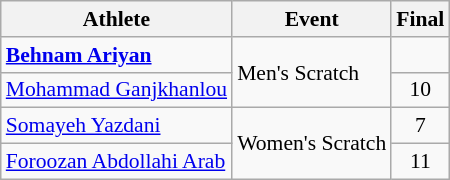<table class="wikitable" style="font-size:90%;">
<tr>
<th>Athlete</th>
<th>Event</th>
<th>Final</th>
</tr>
<tr align=center>
<td align=left><strong><a href='#'>Behnam Ariyan</a></strong></td>
<td align=left rowspan=2>Men's Scratch</td>
<td></td>
</tr>
<tr align=center>
<td align=left><a href='#'>Mohammad Ganjkhanlou</a></td>
<td>10</td>
</tr>
<tr align=center>
<td align=left><a href='#'>Somayeh Yazdani</a></td>
<td align=left rowspan=2>Women's Scratch</td>
<td>7</td>
</tr>
<tr align=center>
<td align=left><a href='#'>Foroozan Abdollahi Arab</a></td>
<td>11</td>
</tr>
</table>
